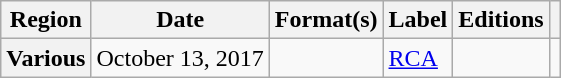<table class="wikitable plainrowheaders">
<tr>
<th scope="col">Region</th>
<th scope="col">Date</th>
<th scope="col">Format(s)</th>
<th scope="col">Label</th>
<th scope="col">Editions</th>
<th scope="col"></th>
</tr>
<tr>
<th scope="row">Various</th>
<td>October 13, 2017</td>
<td></td>
<td><a href='#'>RCA</a></td>
<td></td>
<td style="text-align:center;"></td>
</tr>
</table>
